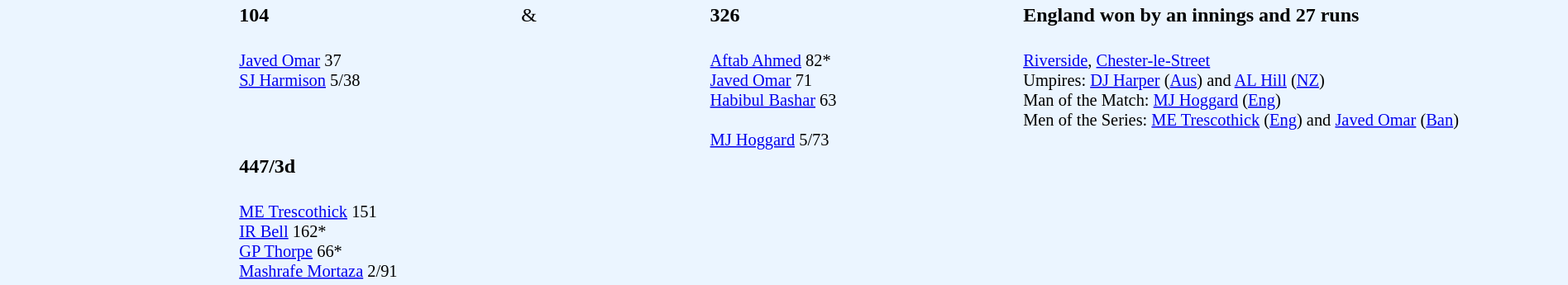<table width="100%" style="background: #EBF5FF">
<tr>
<td width="15%" valign="top" rowspan="2"><strong></strong></td>
<td width="18%"><strong>104</strong></td>
<td width="12%">&</td>
<td width="20%"><strong>326</strong></td>
<td width="35%"><strong>England won by an innings and 27 runs</strong></td>
</tr>
<tr>
<td style="font-size: 85%;" valign="top"><br><a href='#'>Javed Omar</a> 37<br>
<a href='#'>SJ Harmison</a> 5/38</td>
<td></td>
<td style="font-size: 85%;"><br><a href='#'>Aftab Ahmed</a> 82*<br>
<a href='#'>Javed Omar</a> 71<br>
<a href='#'>Habibul Bashar</a> 63<br> 
<br><a href='#'>MJ Hoggard</a> 5/73</td>
<td valign="top" style="font-size: 85%;" rowspan="3"><br><a href='#'>Riverside</a>, <a href='#'>Chester-le-Street</a><br>
Umpires: <a href='#'>DJ Harper</a> (<a href='#'>Aus</a>) and <a href='#'>AL Hill</a> (<a href='#'>NZ</a>)<br>
Man of the Match: <a href='#'>MJ Hoggard</a> (<a href='#'>Eng</a>)<br>
Men of the Series: <a href='#'>ME Trescothick</a> (<a href='#'>Eng</a>) and <a href='#'>Javed Omar</a> (<a href='#'>Ban</a>)</td>
</tr>
<tr>
<td valign="top" rowspan="2"><strong></strong></td>
<td><strong>447/3d</strong></td>
</tr>
<tr>
<td style="font-size: 85%;"><br><a href='#'>ME Trescothick</a> 151<br>
<a href='#'>IR Bell</a> 162*<br>
<a href='#'>GP Thorpe</a> 66*<br>
<a href='#'>Mashrafe Mortaza</a> 2/91</td>
<td></td>
<td valign="top" style="font-size: 85%;"></td>
</tr>
</table>
